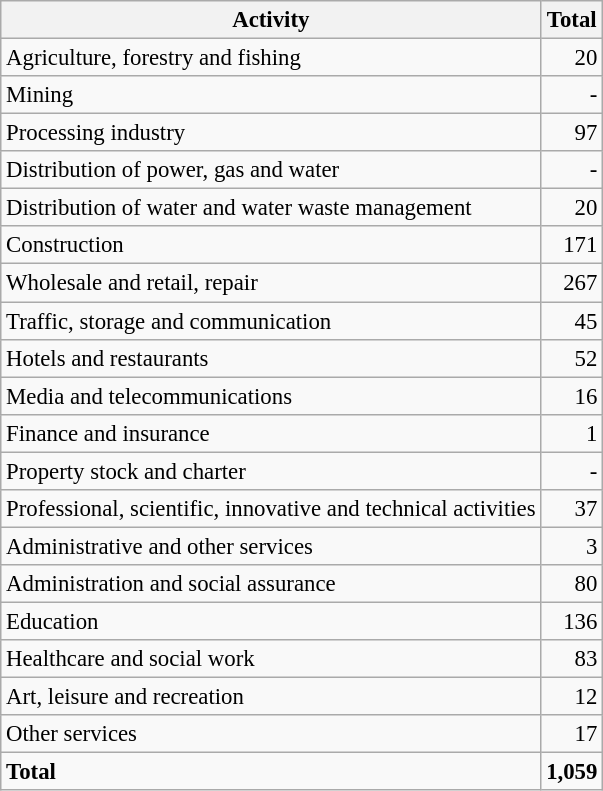<table class="wikitable sortable" style="font-size:95%;">
<tr>
<th>Activity</th>
<th>Total</th>
</tr>
<tr>
<td>Agriculture, forestry and fishing</td>
<td align="right">20</td>
</tr>
<tr>
<td>Mining</td>
<td align="right">-</td>
</tr>
<tr>
<td>Processing industry</td>
<td align="right">97</td>
</tr>
<tr>
<td>Distribution of power, gas and water</td>
<td align="right">-</td>
</tr>
<tr>
<td>Distribution of water and water waste management</td>
<td align="right">20</td>
</tr>
<tr>
<td>Construction</td>
<td align="right">171</td>
</tr>
<tr>
<td>Wholesale and retail, repair</td>
<td align="right">267</td>
</tr>
<tr>
<td>Traffic, storage and communication</td>
<td align="right">45</td>
</tr>
<tr>
<td>Hotels and restaurants</td>
<td align="right">52</td>
</tr>
<tr>
<td>Media and telecommunications</td>
<td align="right">16</td>
</tr>
<tr>
<td>Finance and insurance</td>
<td align="right">1</td>
</tr>
<tr>
<td>Property stock and charter</td>
<td align="right">-</td>
</tr>
<tr>
<td>Professional, scientific, innovative and technical activities</td>
<td align="right">37</td>
</tr>
<tr>
<td>Administrative and other services</td>
<td align="right">3</td>
</tr>
<tr>
<td>Administration and social assurance</td>
<td align="right">80</td>
</tr>
<tr>
<td>Education</td>
<td align="right">136</td>
</tr>
<tr>
<td>Healthcare and social work</td>
<td align="right">83</td>
</tr>
<tr>
<td>Art, leisure and recreation</td>
<td align="right">12</td>
</tr>
<tr>
<td>Other services</td>
<td align="right">17</td>
</tr>
<tr class="sortbottom">
<td><strong>Total</strong></td>
<td align="right"><strong>1,059</strong></td>
</tr>
</table>
